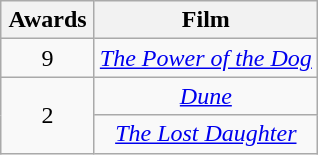<table class="wikitable plainrowheaders" style="text-align:center;">
<tr>
<th scope="col" style="width: 55px;">Awards</th>
<th scope="col" style="text-align:center;">Film</th>
</tr>
<tr>
<td scope=row style="text-align:center">9</td>
<td><em><a href='#'>The Power of the Dog</a></em></td>
</tr>
<tr>
<td scope=row style="text-align:center" rowspan="2">2</td>
<td><em><a href='#'>Dune</a></em></td>
</tr>
<tr>
<td><em><a href='#'>The Lost Daughter</a></em></td>
</tr>
</table>
